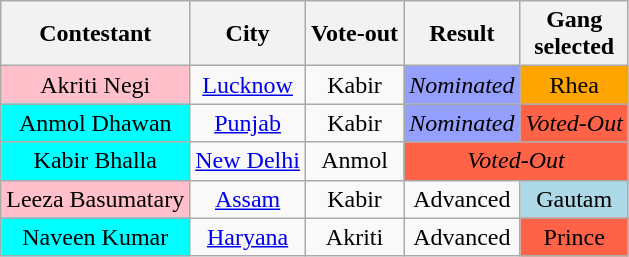<table class="wikitable plainrowheaders" style="text-align:center;">
<tr>
<th>Contestant</th>
<th>City</th>
<th>Vote-out</th>
<th>Result</th>
<th>Gang<br>selected</th>
</tr>
<tr>
<td bgcolor="pink">Akriti Negi</td>
<td><a href='#'>Lucknow</a></td>
<td>Kabir</td>
<td bgcolor="#959FFD"><em>Nominated</em></td>
<td bgcolor="orange">Rhea</td>
</tr>
<tr>
<td bgcolor="cyan">Anmol Dhawan</td>
<td><a href='#'>Punjab</a></td>
<td>Kabir</td>
<td bgcolor="#959FFD"><em>Nominated</em></td>
<td bgcolor="tomato"><em>Voted-Out</em></td>
</tr>
<tr>
<td bgcolor="cyan">Kabir Bhalla</td>
<td><a href='#'>New Delhi</a></td>
<td>Anmol</td>
<td colspan="2" bgcolor="tomato"><em>Voted-Out</em></td>
</tr>
<tr>
<td bgcolor="pink">Leeza Basumatary</td>
<td><a href='#'>Assam</a></td>
<td>Kabir</td>
<td>Advanced</td>
<td bgcolor="lightblue">Gautam</td>
</tr>
<tr>
<td bgcolor="cyan">Naveen Kumar</td>
<td><a href='#'>Haryana</a></td>
<td>Akriti</td>
<td>Advanced</td>
<td bgcolor="tomato">Prince</td>
</tr>
</table>
